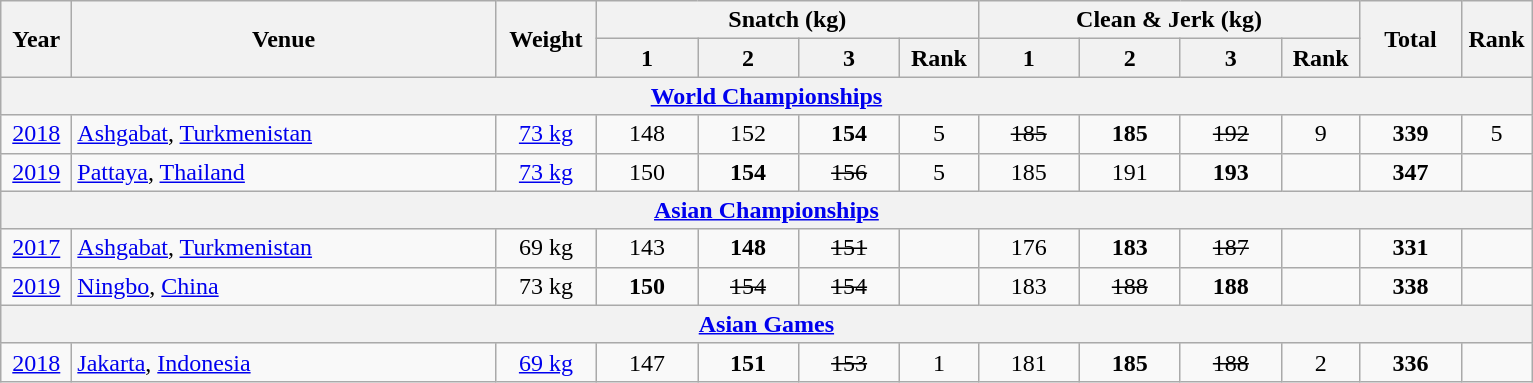<table class="wikitable" style="text-align:center;">
<tr>
<th rowspan=2 width=40>Year</th>
<th rowspan=2 width=275>Venue</th>
<th rowspan=2 width=60>Weight</th>
<th colspan=4>Snatch (kg)</th>
<th colspan=4>Clean & Jerk (kg)</th>
<th rowspan=2 width=60>Total</th>
<th rowspan=2 width=40>Rank</th>
</tr>
<tr>
<th width=60>1</th>
<th width=60>2</th>
<th width=60>3</th>
<th width=45>Rank</th>
<th width=60>1</th>
<th width=60>2</th>
<th width=60>3</th>
<th width=45>Rank</th>
</tr>
<tr>
<th colspan=13><a href='#'>World Championships</a></th>
</tr>
<tr>
<td><a href='#'>2018</a></td>
<td align=left> <a href='#'>Ashgabat</a>, <a href='#'>Turkmenistan</a></td>
<td><a href='#'>73 kg</a></td>
<td>148</td>
<td>152</td>
<td><strong>154</strong></td>
<td>5</td>
<td><s>185</s></td>
<td><strong>185</strong></td>
<td><s>192</s></td>
<td>9</td>
<td><strong>339</strong></td>
<td>5</td>
</tr>
<tr>
<td><a href='#'>2019</a></td>
<td align=left> <a href='#'>Pattaya</a>, <a href='#'>Thailand</a></td>
<td><a href='#'>73 kg</a></td>
<td>150</td>
<td><strong>154</strong></td>
<td><s>156</s></td>
<td>5</td>
<td>185</td>
<td>191</td>
<td><strong>193</strong></td>
<td></td>
<td><strong>347</strong></td>
<td></td>
</tr>
<tr>
<th colspan=13><a href='#'>Asian Championships</a></th>
</tr>
<tr>
<td><a href='#'>2017</a></td>
<td align=left> <a href='#'>Ashgabat</a>, <a href='#'>Turkmenistan</a></td>
<td>69 kg</td>
<td>143</td>
<td><strong>148</strong></td>
<td><s>151</s></td>
<td></td>
<td>176</td>
<td><strong>183</strong></td>
<td><s>187</s></td>
<td></td>
<td><strong>331</strong></td>
<td></td>
</tr>
<tr>
<td><a href='#'>2019</a></td>
<td align=left> <a href='#'>Ningbo</a>, <a href='#'>China</a></td>
<td>73 kg</td>
<td><strong>150</strong></td>
<td><s>154</s></td>
<td><s>154</s></td>
<td></td>
<td>183</td>
<td><s>188</s></td>
<td><strong>188</strong></td>
<td></td>
<td><strong>338</strong></td>
<td></td>
</tr>
<tr>
<th colspan=13><a href='#'>Asian Games</a></th>
</tr>
<tr>
<td><a href='#'>2018</a></td>
<td align=left> <a href='#'>Jakarta</a>, <a href='#'>Indonesia</a></td>
<td><a href='#'>69 kg</a></td>
<td>147</td>
<td><strong>151</strong></td>
<td><s>153</s></td>
<td>1</td>
<td>181</td>
<td><strong>185</strong></td>
<td><s>188</s></td>
<td>2</td>
<td><strong>336</strong></td>
<td></td>
</tr>
</table>
